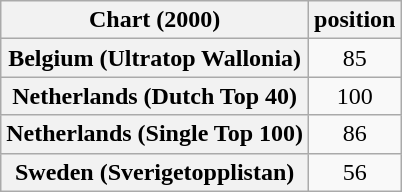<table class="wikitable sortable plainrowheaders">
<tr>
<th>Chart (2000)</th>
<th>position</th>
</tr>
<tr>
<th scope="row">Belgium (Ultratop Wallonia)</th>
<td style="text-align:center">85</td>
</tr>
<tr>
<th scope="row">Netherlands (Dutch Top 40)</th>
<td style="text-align:center">100</td>
</tr>
<tr>
<th scope="row">Netherlands (Single Top 100)</th>
<td style="text-align:center">86</td>
</tr>
<tr>
<th scope="row">Sweden (Sverigetopplistan)</th>
<td style="text-align:center">56</td>
</tr>
</table>
